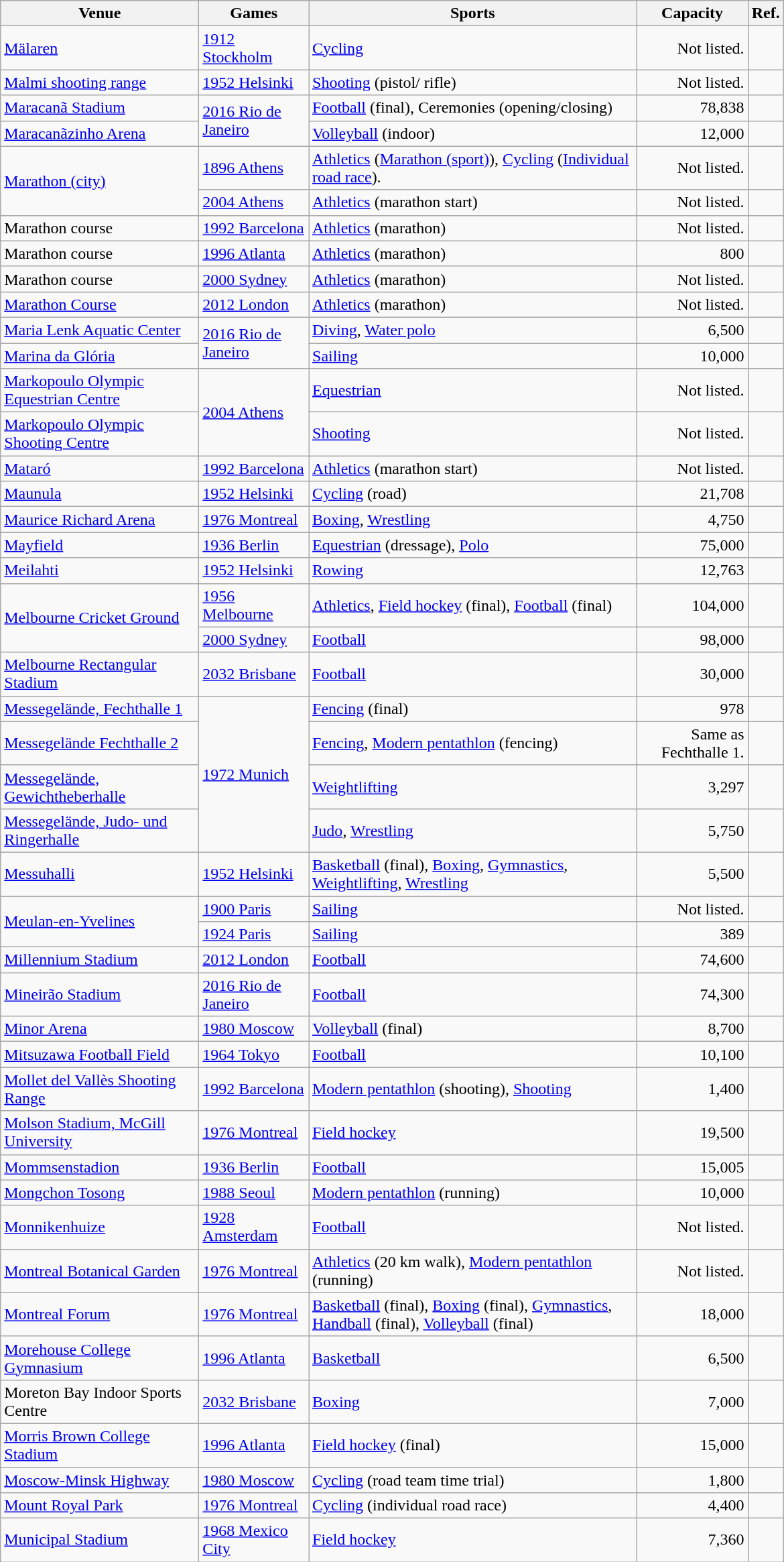<table class="wikitable sortable" width=780px>
<tr>
<th>Venue</th>
<th>Games</th>
<th>Sports</th>
<th>Capacity</th>
<th>Ref.</th>
</tr>
<tr>
<td><a href='#'>Mälaren</a></td>
<td><a href='#'>1912 Stockholm</a></td>
<td><a href='#'>Cycling</a></td>
<td align="right">Not listed.</td>
<td align=center></td>
</tr>
<tr>
<td><a href='#'>Malmi shooting range</a></td>
<td><a href='#'>1952 Helsinki</a></td>
<td><a href='#'>Shooting</a> (pistol/ rifle)</td>
<td align="right">Not listed.</td>
<td align=center></td>
</tr>
<tr>
<td><a href='#'>Maracanã Stadium</a></td>
<td rowspan="2"><a href='#'>2016 Rio de Janeiro</a></td>
<td><a href='#'>Football</a> (final), Ceremonies (opening/closing)</td>
<td align="right">78,838</td>
<td align="center"></td>
</tr>
<tr>
<td><a href='#'>Maracanãzinho Arena</a></td>
<td><a href='#'>Volleyball</a> (indoor)</td>
<td align="right">12,000</td>
<td align="center"></td>
</tr>
<tr>
<td rowspan="2"><a href='#'>Marathon (city)</a></td>
<td><a href='#'>1896 Athens</a></td>
<td><a href='#'>Athletics</a> (<a href='#'>Marathon (sport)</a>), <a href='#'>Cycling</a> (<a href='#'>Individual road race</a>).</td>
<td align="right">Not listed.</td>
<td align=center></td>
</tr>
<tr>
<td><a href='#'>2004 Athens</a></td>
<td><a href='#'>Athletics</a> (marathon start)</td>
<td align="right">Not listed.</td>
<td align=center></td>
</tr>
<tr>
<td>Marathon course</td>
<td><a href='#'>1992 Barcelona</a></td>
<td><a href='#'>Athletics</a> (marathon)</td>
<td align="right">Not listed.</td>
<td align=center></td>
</tr>
<tr>
<td>Marathon course</td>
<td><a href='#'>1996 Atlanta</a></td>
<td><a href='#'>Athletics</a> (marathon)</td>
<td align="right">800</td>
<td align=center></td>
</tr>
<tr>
<td>Marathon course</td>
<td><a href='#'>2000 Sydney</a></td>
<td><a href='#'>Athletics</a> (marathon)</td>
<td align="right">Not listed.</td>
<td align=center></td>
</tr>
<tr>
<td><a href='#'>Marathon Course</a></td>
<td><a href='#'>2012 London</a></td>
<td><a href='#'>Athletics</a> (marathon)</td>
<td align="right">Not listed.</td>
<td align=center></td>
</tr>
<tr>
<td><a href='#'>Maria Lenk Aquatic Center</a></td>
<td rowspan="2"><a href='#'>2016 Rio de Janeiro</a></td>
<td><a href='#'>Diving</a>, <a href='#'>Water polo</a></td>
<td align="right">6,500</td>
<td align="center"></td>
</tr>
<tr>
<td><a href='#'>Marina da Glória</a></td>
<td><a href='#'>Sailing</a></td>
<td align="right">10,000</td>
<td align="center"></td>
</tr>
<tr>
<td><a href='#'>Markopoulo Olympic Equestrian Centre</a></td>
<td rowspan="2"><a href='#'>2004 Athens</a></td>
<td><a href='#'>Equestrian</a></td>
<td align="right">Not listed.</td>
<td align=center></td>
</tr>
<tr>
<td><a href='#'>Markopoulo Olympic Shooting Centre</a></td>
<td><a href='#'>Shooting</a></td>
<td align="right">Not listed.</td>
<td align=center></td>
</tr>
<tr>
<td><a href='#'>Mataró</a></td>
<td><a href='#'>1992 Barcelona</a></td>
<td><a href='#'>Athletics</a> (marathon start)</td>
<td align="right">Not listed.</td>
<td align=center></td>
</tr>
<tr>
<td><a href='#'>Maunula</a></td>
<td><a href='#'>1952 Helsinki</a></td>
<td><a href='#'>Cycling</a> (road)</td>
<td align="right">21,708</td>
<td align=center></td>
</tr>
<tr>
<td><a href='#'>Maurice Richard Arena</a></td>
<td><a href='#'>1976 Montreal</a></td>
<td><a href='#'>Boxing</a>, <a href='#'>Wrestling</a></td>
<td align="right">4,750</td>
<td align=center></td>
</tr>
<tr>
<td><a href='#'>Mayfield</a></td>
<td><a href='#'>1936 Berlin</a></td>
<td><a href='#'>Equestrian</a> (dressage), <a href='#'>Polo</a></td>
<td align="right">75,000</td>
<td align=center></td>
</tr>
<tr>
<td><a href='#'>Meilahti</a></td>
<td><a href='#'>1952 Helsinki</a></td>
<td><a href='#'>Rowing</a></td>
<td align="right">12,763</td>
<td align=center></td>
</tr>
<tr>
<td rowspan="2"><a href='#'>Melbourne Cricket Ground</a></td>
<td><a href='#'>1956 Melbourne</a></td>
<td><a href='#'>Athletics</a>, <a href='#'>Field hockey</a> (final), <a href='#'>Football</a> (final)</td>
<td align="right">104,000</td>
<td align=center></td>
</tr>
<tr>
<td><a href='#'>2000 Sydney</a></td>
<td><a href='#'>Football</a></td>
<td align="right">98,000</td>
<td align=center></td>
</tr>
<tr>
<td><a href='#'>Melbourne Rectangular Stadium</a></td>
<td><a href='#'>2032 Brisbane</a></td>
<td><a href='#'>Football</a></td>
<td align="right">30,000</td>
<td></td>
</tr>
<tr>
<td><a href='#'>Messegelände, Fechthalle 1</a></td>
<td rowspan="4"><a href='#'>1972 Munich</a></td>
<td><a href='#'>Fencing</a> (final)</td>
<td align="right">978</td>
<td align=center></td>
</tr>
<tr>
<td><a href='#'>Messegelände Fechthalle 2</a></td>
<td><a href='#'>Fencing</a>, <a href='#'>Modern pentathlon</a> (fencing)</td>
<td align="right">Same as Fechthalle 1.</td>
<td align=center></td>
</tr>
<tr>
<td><a href='#'>Messegelände, Gewichtheberhalle</a></td>
<td><a href='#'>Weightlifting</a></td>
<td align="right">3,297</td>
<td align=center></td>
</tr>
<tr>
<td><a href='#'>Messegelände, Judo- und Ringerhalle</a></td>
<td><a href='#'>Judo</a>, <a href='#'>Wrestling</a></td>
<td align="right">5,750</td>
<td align=center></td>
</tr>
<tr>
<td><a href='#'>Messuhalli</a></td>
<td><a href='#'>1952 Helsinki</a></td>
<td><a href='#'>Basketball</a> (final), <a href='#'>Boxing</a>, <a href='#'>Gymnastics</a>, <a href='#'>Weightlifting</a>, <a href='#'>Wrestling</a></td>
<td align="right">5,500</td>
<td align=center></td>
</tr>
<tr>
<td rowspan="2"><a href='#'>Meulan-en-Yvelines</a></td>
<td><a href='#'>1900 Paris</a></td>
<td><a href='#'>Sailing</a></td>
<td align=right>Not listed.</td>
<td align=center></td>
</tr>
<tr>
<td><a href='#'>1924 Paris</a></td>
<td><a href='#'>Sailing</a></td>
<td align="right">389</td>
<td align=center></td>
</tr>
<tr>
<td><a href='#'>Millennium Stadium</a></td>
<td><a href='#'>2012 London</a></td>
<td><a href='#'>Football</a></td>
<td align="right">74,600</td>
<td align=center></td>
</tr>
<tr>
<td><a href='#'>Mineirão Stadium</a></td>
<td><a href='#'>2016 Rio de Janeiro</a></td>
<td><a href='#'>Football</a></td>
<td align="right">74,300</td>
<td align="center"></td>
</tr>
<tr>
<td><a href='#'>Minor Arena</a></td>
<td><a href='#'>1980 Moscow</a></td>
<td><a href='#'>Volleyball</a> (final)</td>
<td align="right">8,700</td>
<td align=center></td>
</tr>
<tr>
<td><a href='#'>Mitsuzawa Football Field</a></td>
<td><a href='#'>1964 Tokyo</a></td>
<td><a href='#'>Football</a></td>
<td align="right">10,100</td>
<td align=center></td>
</tr>
<tr>
<td><a href='#'>Mollet del Vallès Shooting Range</a></td>
<td><a href='#'>1992 Barcelona</a></td>
<td><a href='#'>Modern pentathlon</a> (shooting), <a href='#'>Shooting</a></td>
<td align="right">1,400</td>
<td align=center></td>
</tr>
<tr>
<td><a href='#'>Molson Stadium, McGill University</a></td>
<td><a href='#'>1976 Montreal</a></td>
<td><a href='#'>Field hockey</a></td>
<td align="right">19,500</td>
<td align=center></td>
</tr>
<tr>
<td><a href='#'>Mommsenstadion</a></td>
<td><a href='#'>1936 Berlin</a></td>
<td><a href='#'>Football</a></td>
<td align="right">15,005</td>
<td align=center></td>
</tr>
<tr>
<td><a href='#'>Mongchon Tosong</a></td>
<td><a href='#'>1988 Seoul</a></td>
<td><a href='#'>Modern pentathlon</a> (running)</td>
<td align="right">10,000</td>
<td align=center></td>
</tr>
<tr>
<td><a href='#'>Monnikenhuize</a></td>
<td><a href='#'>1928 Amsterdam</a></td>
<td><a href='#'>Football</a></td>
<td align="right">Not listed.</td>
<td align=center></td>
</tr>
<tr>
<td><a href='#'>Montreal Botanical Garden</a></td>
<td><a href='#'>1976 Montreal</a></td>
<td><a href='#'>Athletics</a> (20 km walk), <a href='#'>Modern pentathlon</a> (running)</td>
<td align="right">Not listed.</td>
<td align=center></td>
</tr>
<tr>
<td><a href='#'>Montreal Forum</a></td>
<td><a href='#'>1976 Montreal</a></td>
<td><a href='#'>Basketball</a> (final), <a href='#'>Boxing</a> (final), <a href='#'>Gymnastics</a>, <a href='#'>Handball</a> (final), <a href='#'>Volleyball</a> (final)</td>
<td align="right">18,000</td>
<td align=center></td>
</tr>
<tr>
<td><a href='#'>Morehouse College Gymnasium</a></td>
<td><a href='#'>1996 Atlanta</a></td>
<td><a href='#'>Basketball</a></td>
<td align="right">6,500</td>
<td align=center></td>
</tr>
<tr>
<td>Moreton Bay Indoor Sports Centre</td>
<td><a href='#'>2032 Brisbane</a></td>
<td><a href='#'>Boxing</a></td>
<td align="right">7,000</td>
</tr>
<tr>
<td><a href='#'>Morris Brown College Stadium</a></td>
<td><a href='#'>1996 Atlanta</a></td>
<td><a href='#'>Field hockey</a> (final)</td>
<td align="right">15,000</td>
<td align=center></td>
</tr>
<tr>
<td><a href='#'>Moscow-Minsk Highway</a></td>
<td><a href='#'>1980 Moscow</a></td>
<td><a href='#'>Cycling</a> (road team time trial)</td>
<td align="right">1,800</td>
<td align=center></td>
</tr>
<tr>
<td><a href='#'>Mount Royal Park</a></td>
<td><a href='#'>1976 Montreal</a></td>
<td><a href='#'>Cycling</a> (individual road race)</td>
<td align="right">4,400</td>
<td align=center></td>
</tr>
<tr>
<td><a href='#'>Municipal Stadium</a></td>
<td><a href='#'>1968 Mexico City</a></td>
<td><a href='#'>Field hockey</a></td>
<td align="right">7,360</td>
<td align=center></td>
</tr>
</table>
